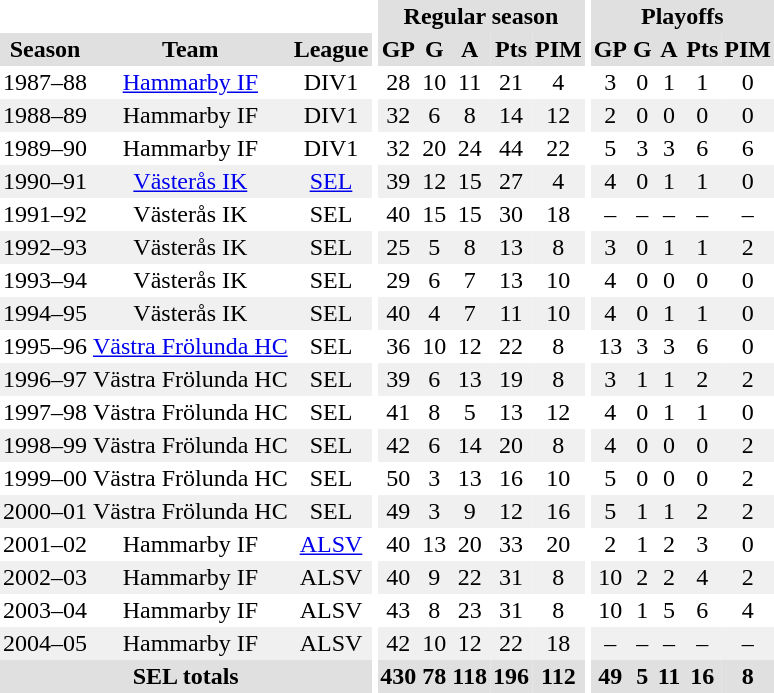<table BORDER="0" CELLPADDING="2" CELLSPACING="0" ID="Table3" style="text-align:center">
<tr bgcolor="#e0e0e0">
<th colspan="3" bgcolor="#ffffff"></th>
<th rowspan="99" bgcolor="#ffffff"></th>
<th colspan="5">Regular season</th>
<th rowspan="99" bgcolor="#ffffff"></th>
<th colspan="5">Playoffs</th>
</tr>
<tr bgcolor="#e0e0e0">
<th>Season</th>
<th>Team</th>
<th>League</th>
<th>GP</th>
<th>G</th>
<th>A</th>
<th>Pts</th>
<th>PIM</th>
<th>GP</th>
<th>G</th>
<th>A</th>
<th>Pts</th>
<th>PIM</th>
</tr>
<tr>
<td>1987–88</td>
<td><a href='#'>Hammarby IF</a></td>
<td>DIV1</td>
<td>28</td>
<td>10</td>
<td>11</td>
<td>21</td>
<td>4</td>
<td>3</td>
<td>0</td>
<td>1</td>
<td>1</td>
<td>0</td>
</tr>
<tr bgcolor="#f0f0f0">
<td>1988–89</td>
<td>Hammarby IF</td>
<td>DIV1</td>
<td>32</td>
<td>6</td>
<td>8</td>
<td>14</td>
<td>12</td>
<td>2</td>
<td>0</td>
<td>0</td>
<td>0</td>
<td>0</td>
</tr>
<tr>
<td>1989–90</td>
<td>Hammarby IF</td>
<td>DIV1</td>
<td>32</td>
<td>20</td>
<td>24</td>
<td>44</td>
<td>22</td>
<td>5</td>
<td>3</td>
<td>3</td>
<td>6</td>
<td>6</td>
</tr>
<tr bgcolor="#f0f0f0">
<td>1990–91</td>
<td><a href='#'>Västerås IK</a></td>
<td><a href='#'>SEL</a></td>
<td>39</td>
<td>12</td>
<td>15</td>
<td>27</td>
<td>4</td>
<td>4</td>
<td>0</td>
<td>1</td>
<td>1</td>
<td>0</td>
</tr>
<tr>
<td>1991–92</td>
<td>Västerås IK</td>
<td>SEL</td>
<td>40</td>
<td>15</td>
<td>15</td>
<td>30</td>
<td>18</td>
<td>–</td>
<td>–</td>
<td>–</td>
<td>–</td>
<td>–</td>
</tr>
<tr bgcolor="#f0f0f0">
<td>1992–93</td>
<td>Västerås IK</td>
<td>SEL</td>
<td>25</td>
<td>5</td>
<td>8</td>
<td>13</td>
<td>8</td>
<td>3</td>
<td>0</td>
<td>1</td>
<td>1</td>
<td>2</td>
</tr>
<tr>
<td>1993–94</td>
<td>Västerås IK</td>
<td>SEL</td>
<td>29</td>
<td>6</td>
<td>7</td>
<td>13</td>
<td>10</td>
<td>4</td>
<td>0</td>
<td>0</td>
<td>0</td>
<td>0</td>
</tr>
<tr bgcolor="#f0f0f0">
<td>1994–95</td>
<td>Västerås IK</td>
<td>SEL</td>
<td>40</td>
<td>4</td>
<td>7</td>
<td>11</td>
<td>10</td>
<td>4</td>
<td>0</td>
<td>1</td>
<td>1</td>
<td>0</td>
</tr>
<tr>
<td>1995–96</td>
<td><a href='#'>Västra Frölunda HC</a></td>
<td>SEL</td>
<td>36</td>
<td>10</td>
<td>12</td>
<td>22</td>
<td>8</td>
<td>13</td>
<td>3</td>
<td>3</td>
<td>6</td>
<td>0</td>
</tr>
<tr bgcolor="#f0f0f0">
<td>1996–97</td>
<td>Västra Frölunda HC</td>
<td>SEL</td>
<td>39</td>
<td>6</td>
<td>13</td>
<td>19</td>
<td>8</td>
<td>3</td>
<td>1</td>
<td>1</td>
<td>2</td>
<td>2</td>
</tr>
<tr>
<td>1997–98</td>
<td>Västra Frölunda HC</td>
<td>SEL</td>
<td>41</td>
<td>8</td>
<td>5</td>
<td>13</td>
<td>12</td>
<td>4</td>
<td>0</td>
<td>1</td>
<td>1</td>
<td>0</td>
</tr>
<tr bgcolor="#f0f0f0">
<td>1998–99</td>
<td>Västra Frölunda HC</td>
<td>SEL</td>
<td>42</td>
<td>6</td>
<td>14</td>
<td>20</td>
<td>8</td>
<td>4</td>
<td>0</td>
<td>0</td>
<td>0</td>
<td>2</td>
</tr>
<tr>
<td>1999–00</td>
<td>Västra Frölunda HC</td>
<td>SEL</td>
<td>50</td>
<td>3</td>
<td>13</td>
<td>16</td>
<td>10</td>
<td>5</td>
<td>0</td>
<td>0</td>
<td>0</td>
<td>2</td>
</tr>
<tr bgcolor="#f0f0f0">
<td>2000–01</td>
<td>Västra Frölunda HC</td>
<td>SEL</td>
<td>49</td>
<td>3</td>
<td>9</td>
<td>12</td>
<td>16</td>
<td>5</td>
<td>1</td>
<td>1</td>
<td>2</td>
<td>2</td>
</tr>
<tr>
<td>2001–02</td>
<td>Hammarby IF</td>
<td><a href='#'>ALSV</a></td>
<td>40</td>
<td>13</td>
<td>20</td>
<td>33</td>
<td>20</td>
<td>2</td>
<td>1</td>
<td>2</td>
<td>3</td>
<td>0</td>
</tr>
<tr bgcolor="#f0f0f0">
<td>2002–03</td>
<td>Hammarby IF</td>
<td>ALSV</td>
<td>40</td>
<td>9</td>
<td>22</td>
<td>31</td>
<td>8</td>
<td>10</td>
<td>2</td>
<td>2</td>
<td>4</td>
<td>2</td>
</tr>
<tr>
<td>2003–04</td>
<td>Hammarby IF</td>
<td>ALSV</td>
<td>43</td>
<td>8</td>
<td>23</td>
<td>31</td>
<td>8</td>
<td>10</td>
<td>1</td>
<td>5</td>
<td>6</td>
<td>4</td>
</tr>
<tr bgcolor="#f0f0f0">
<td>2004–05</td>
<td>Hammarby IF</td>
<td>ALSV</td>
<td>42</td>
<td>10</td>
<td>12</td>
<td>22</td>
<td>18</td>
<td>–</td>
<td>–</td>
<td>–</td>
<td>–</td>
<td>–</td>
</tr>
<tr bgcolor="#e0e0e0">
<th colspan="3">SEL totals</th>
<th>430</th>
<th>78</th>
<th>118</th>
<th>196</th>
<th>112</th>
<th>49</th>
<th>5</th>
<th>11</th>
<th>16</th>
<th>8</th>
</tr>
</table>
